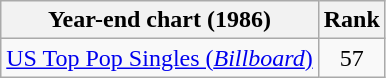<table class="wikitable sortable">
<tr>
<th>Year-end chart (1986)</th>
<th>Rank</th>
</tr>
<tr>
<td><a href='#'>US Top Pop Singles (<em>Billboard</em>)</a></td>
<td style="text-align:center;">57</td>
</tr>
</table>
